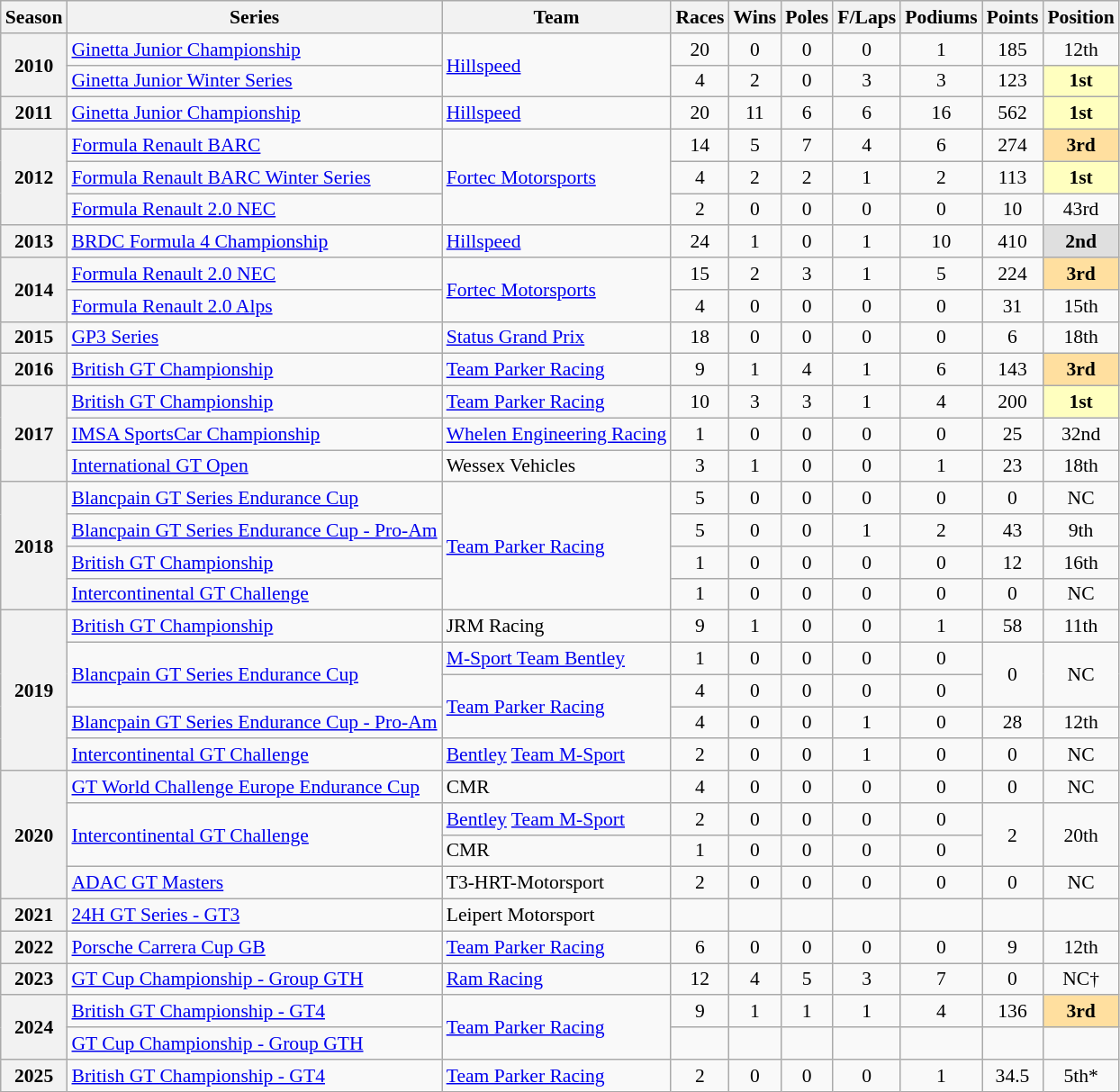<table class="wikitable" style="font-size: 90%; text-align:center">
<tr>
<th>Season</th>
<th>Series</th>
<th>Team</th>
<th>Races</th>
<th>Wins</th>
<th>Poles</th>
<th>F/Laps</th>
<th>Podiums</th>
<th>Points</th>
<th>Position</th>
</tr>
<tr>
<th rowspan=2>2010</th>
<td align=left><a href='#'>Ginetta Junior Championship</a></td>
<td rowspan="2" align="left"><a href='#'>Hillspeed</a></td>
<td>20</td>
<td>0</td>
<td>0</td>
<td>0</td>
<td>1</td>
<td>185</td>
<td>12th</td>
</tr>
<tr>
<td align=left><a href='#'>Ginetta Junior Winter Series</a></td>
<td>4</td>
<td>2</td>
<td>0</td>
<td>3</td>
<td>3</td>
<td>123</td>
<td style="background:#FFFFBF;"><strong>1st</strong></td>
</tr>
<tr>
<th>2011</th>
<td align=left><a href='#'>Ginetta Junior Championship</a></td>
<td align=left><a href='#'>Hillspeed</a></td>
<td>20</td>
<td>11</td>
<td>6</td>
<td>6</td>
<td>16</td>
<td>562</td>
<td style="background:#FFFFBF;"><strong>1st</strong></td>
</tr>
<tr>
<th rowspan=3>2012</th>
<td align=left><a href='#'>Formula Renault BARC</a></td>
<td rowspan="3" align="left"><a href='#'>Fortec Motorsports</a></td>
<td>14</td>
<td>5</td>
<td>7</td>
<td>4</td>
<td>6</td>
<td>274</td>
<td style="background:#FFDF9F;"><strong>3rd</strong></td>
</tr>
<tr>
<td align=left><a href='#'>Formula Renault BARC Winter Series</a></td>
<td>4</td>
<td>2</td>
<td>2</td>
<td>1</td>
<td>2</td>
<td>113</td>
<td style="background:#FFFFBF;"><strong>1st</strong></td>
</tr>
<tr>
<td align=left><a href='#'>Formula Renault 2.0 NEC</a></td>
<td>2</td>
<td>0</td>
<td>0</td>
<td>0</td>
<td>0</td>
<td>10</td>
<td>43rd</td>
</tr>
<tr>
<th>2013</th>
<td align=left><a href='#'>BRDC Formula 4 Championship</a></td>
<td align=left><a href='#'>Hillspeed</a></td>
<td>24</td>
<td>1</td>
<td>0</td>
<td>1</td>
<td>10</td>
<td>410</td>
<td style="background:#DFDFDF;"><strong>2nd</strong></td>
</tr>
<tr>
<th rowspan=2>2014</th>
<td align=left><a href='#'>Formula Renault 2.0 NEC</a></td>
<td rowspan="2" align="left"><a href='#'>Fortec Motorsports</a></td>
<td>15</td>
<td>2</td>
<td>3</td>
<td>1</td>
<td>5</td>
<td>224</td>
<td style="background:#FFDF9F;"><strong>3rd</strong></td>
</tr>
<tr>
<td align=left><a href='#'>Formula Renault 2.0 Alps</a></td>
<td>4</td>
<td>0</td>
<td>0</td>
<td>0</td>
<td>0</td>
<td>31</td>
<td>15th</td>
</tr>
<tr>
<th>2015</th>
<td align=left><a href='#'>GP3 Series</a></td>
<td align=left><a href='#'>Status Grand Prix</a></td>
<td>18</td>
<td>0</td>
<td>0</td>
<td>0</td>
<td>0</td>
<td>6</td>
<td>18th</td>
</tr>
<tr>
<th>2016</th>
<td align=left><a href='#'>British GT Championship</a></td>
<td align=left><a href='#'>Team Parker Racing</a></td>
<td>9</td>
<td>1</td>
<td>4</td>
<td>1</td>
<td>6</td>
<td>143</td>
<td style="background:#FFDF9F;"><strong>3rd</strong></td>
</tr>
<tr>
<th rowspan=3>2017</th>
<td align=left><a href='#'>British GT Championship</a></td>
<td align=left><a href='#'>Team Parker Racing</a></td>
<td>10</td>
<td>3</td>
<td>3</td>
<td>1</td>
<td>4</td>
<td>200</td>
<td style="background:#FFFFBF;"><strong>1st</strong></td>
</tr>
<tr>
<td align="left"><a href='#'>IMSA SportsCar Championship</a></td>
<td align="left"><a href='#'>Whelen Engineering Racing</a></td>
<td>1</td>
<td>0</td>
<td>0</td>
<td>0</td>
<td>0</td>
<td>25</td>
<td>32nd</td>
</tr>
<tr>
<td align=left><a href='#'>International GT Open</a></td>
<td align=left>Wessex Vehicles</td>
<td>3</td>
<td>1</td>
<td>0</td>
<td>0</td>
<td>1</td>
<td>23</td>
<td>18th</td>
</tr>
<tr>
<th rowspan=4>2018</th>
<td align=left><a href='#'>Blancpain GT Series Endurance Cup</a></td>
<td rowspan="4" align="left"><a href='#'>Team Parker Racing</a></td>
<td>5</td>
<td>0</td>
<td>0</td>
<td>0</td>
<td>0</td>
<td>0</td>
<td>NC</td>
</tr>
<tr>
<td align=left><a href='#'>Blancpain GT Series Endurance Cup - Pro-Am</a></td>
<td>5</td>
<td>0</td>
<td>0</td>
<td>1</td>
<td>2</td>
<td>43</td>
<td>9th</td>
</tr>
<tr>
<td align=left><a href='#'>British GT Championship</a></td>
<td>1</td>
<td>0</td>
<td>0</td>
<td>0</td>
<td>0</td>
<td>12</td>
<td>16th</td>
</tr>
<tr>
<td align=left><a href='#'>Intercontinental GT Challenge</a></td>
<td>1</td>
<td>0</td>
<td>0</td>
<td>0</td>
<td>0</td>
<td>0</td>
<td>NC</td>
</tr>
<tr>
<th rowspan=5>2019</th>
<td align=left><a href='#'>British GT Championship</a></td>
<td align=left>JRM Racing</td>
<td>9</td>
<td>1</td>
<td>0</td>
<td>0</td>
<td>1</td>
<td>58</td>
<td>11th</td>
</tr>
<tr>
<td align=left rowspan=2><a href='#'>Blancpain GT Series Endurance Cup</a></td>
<td align=left><a href='#'>M-Sport Team Bentley</a></td>
<td>1</td>
<td>0</td>
<td>0</td>
<td>0</td>
<td>0</td>
<td rowspan=2>0</td>
<td rowspan=2>NC</td>
</tr>
<tr>
<td align=left rowspan=2><a href='#'>Team Parker Racing</a></td>
<td>4</td>
<td>0</td>
<td>0</td>
<td>0</td>
<td>0</td>
</tr>
<tr>
<td align=left><a href='#'>Blancpain GT Series Endurance Cup - Pro-Am</a></td>
<td>4</td>
<td>0</td>
<td>0</td>
<td>1</td>
<td>0</td>
<td>28</td>
<td>12th</td>
</tr>
<tr>
<td align=left><a href='#'>Intercontinental GT Challenge</a></td>
<td align=left><a href='#'>Bentley</a> <a href='#'>Team M-Sport</a></td>
<td>2</td>
<td>0</td>
<td>0</td>
<td>1</td>
<td>0</td>
<td>0</td>
<td>NC</td>
</tr>
<tr>
<th rowspan="4">2020</th>
<td align=left><a href='#'>GT World Challenge Europe Endurance Cup</a></td>
<td align=left>CMR</td>
<td>4</td>
<td>0</td>
<td>0</td>
<td>0</td>
<td>0</td>
<td>0</td>
<td>NC</td>
</tr>
<tr>
<td rowspan="2" align="left"><a href='#'>Intercontinental GT Challenge</a></td>
<td align=left><a href='#'>Bentley</a> <a href='#'>Team M-Sport</a></td>
<td>2</td>
<td>0</td>
<td>0</td>
<td>0</td>
<td>0</td>
<td rowspan="2">2</td>
<td rowspan="2">20th</td>
</tr>
<tr>
<td align=left>CMR</td>
<td>1</td>
<td>0</td>
<td>0</td>
<td>0</td>
<td>0</td>
</tr>
<tr>
<td align=left><a href='#'>ADAC GT Masters</a></td>
<td align=left>T3-HRT-Motorsport</td>
<td>2</td>
<td>0</td>
<td>0</td>
<td>0</td>
<td>0</td>
<td>0</td>
<td>NC</td>
</tr>
<tr>
<th>2021</th>
<td align=left><a href='#'>24H GT Series - GT3</a></td>
<td align=left>Leipert Motorsport</td>
<td></td>
<td></td>
<td></td>
<td></td>
<td></td>
<td></td>
<td></td>
</tr>
<tr>
<th>2022</th>
<td align=left><a href='#'>Porsche Carrera Cup GB</a></td>
<td align=left><a href='#'>Team Parker Racing</a></td>
<td>6</td>
<td>0</td>
<td>0</td>
<td>0</td>
<td>0</td>
<td>9</td>
<td>12th</td>
</tr>
<tr>
<th>2023</th>
<td align=left><a href='#'>GT Cup Championship - Group GTH</a></td>
<td align=left><a href='#'>Ram Racing</a></td>
<td>12</td>
<td>4</td>
<td>5</td>
<td>3</td>
<td>7</td>
<td>0</td>
<td>NC†</td>
</tr>
<tr>
<th rowspan="2">2024</th>
<td align=left><a href='#'>British GT Championship - GT4</a></td>
<td rowspan="2" align="left"><a href='#'>Team Parker Racing</a></td>
<td>9</td>
<td>1</td>
<td>1</td>
<td>1</td>
<td>4</td>
<td>136</td>
<td style="background:#FFDF9F;"><strong>3rd</strong></td>
</tr>
<tr>
<td align=left><a href='#'>GT Cup Championship - Group GTH</a></td>
<td></td>
<td></td>
<td></td>
<td></td>
<td></td>
<td></td>
<td></td>
</tr>
<tr>
<th>2025</th>
<td align=left><a href='#'>British GT Championship - GT4</a></td>
<td align=left><a href='#'>Team Parker Racing</a></td>
<td>2</td>
<td>0</td>
<td>0</td>
<td>0</td>
<td>1</td>
<td>34.5</td>
<td>5th*</td>
</tr>
</table>
